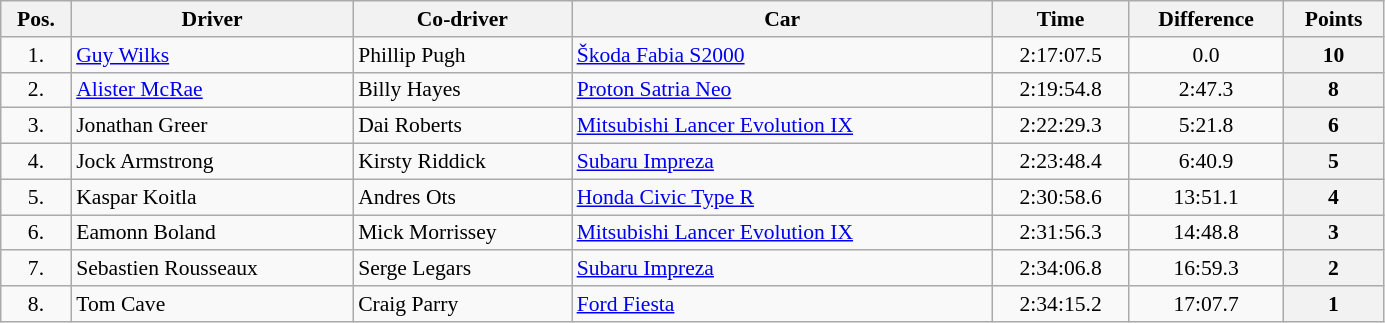<table class="wikitable" width="73%" style="text-align: center; font-size: 90%; max-width: 950px;">
<tr>
<th>Pos.</th>
<th>Driver</th>
<th>Co-driver</th>
<th>Car</th>
<th>Time</th>
<th>Difference</th>
<th>Points</th>
</tr>
<tr>
<td>1.</td>
<td align="left"> <a href='#'>Guy Wilks</a></td>
<td align="left"> Phillip Pugh</td>
<td align="left"><a href='#'>Škoda Fabia S2000</a></td>
<td>2:17:07.5</td>
<td>0.0</td>
<th>10</th>
</tr>
<tr>
<td>2.</td>
<td align="left"> <a href='#'>Alister McRae</a></td>
<td align="left"> Billy Hayes</td>
<td align="left"><a href='#'>Proton Satria Neo</a></td>
<td>2:19:54.8</td>
<td>2:47.3</td>
<th>8</th>
</tr>
<tr>
<td>3.</td>
<td align="left"> Jonathan Greer</td>
<td align="left"> Dai Roberts</td>
<td align="left"><a href='#'>Mitsubishi Lancer Evolution IX</a></td>
<td>2:22:29.3</td>
<td>5:21.8</td>
<th>6</th>
</tr>
<tr>
<td>4.</td>
<td align="left"> Jock Armstrong</td>
<td align="left"> Kirsty Riddick</td>
<td align="left"><a href='#'>Subaru Impreza</a></td>
<td>2:23:48.4</td>
<td>6:40.9</td>
<th>5</th>
</tr>
<tr>
<td>5.</td>
<td align="left"> Kaspar Koitla</td>
<td align="left"> Andres Ots</td>
<td align="left"><a href='#'>Honda Civic Type R</a></td>
<td>2:30:58.6</td>
<td>13:51.1</td>
<th>4</th>
</tr>
<tr>
<td>6.</td>
<td align="left"> Eamonn Boland</td>
<td align="left"> Mick Morrissey</td>
<td align="left"><a href='#'>Mitsubishi Lancer Evolution IX</a></td>
<td>2:31:56.3</td>
<td>14:48.8</td>
<th>3</th>
</tr>
<tr>
<td>7.</td>
<td align="left"> Sebastien Rousseaux</td>
<td align="left"> Serge Legars</td>
<td align="left"><a href='#'>Subaru Impreza</a></td>
<td>2:34:06.8</td>
<td>16:59.3</td>
<th>2</th>
</tr>
<tr>
<td>8.</td>
<td align="left"> Tom Cave</td>
<td align="left"> Craig Parry</td>
<td align="left"><a href='#'>Ford Fiesta</a></td>
<td>2:34:15.2</td>
<td>17:07.7</td>
<th>1</th>
</tr>
</table>
